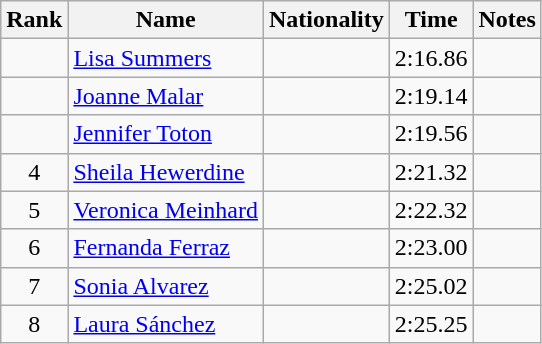<table class="wikitable sortable" style="text-align:center">
<tr>
<th>Rank</th>
<th>Name</th>
<th>Nationality</th>
<th>Time</th>
<th>Notes</th>
</tr>
<tr>
<td></td>
<td align=left><a href='#'>Lisa Summers</a></td>
<td align=left></td>
<td>2:16.86</td>
<td></td>
</tr>
<tr>
<td></td>
<td align=left><a href='#'>Joanne Malar</a></td>
<td align=left></td>
<td>2:19.14</td>
<td></td>
</tr>
<tr>
<td></td>
<td align=left><a href='#'>Jennifer Toton</a></td>
<td align=left></td>
<td>2:19.56</td>
<td></td>
</tr>
<tr>
<td>4</td>
<td align=left><a href='#'>Sheila Hewerdine</a></td>
<td align=left></td>
<td>2:21.32</td>
<td></td>
</tr>
<tr>
<td>5</td>
<td align=left><a href='#'>Veronica Meinhard</a></td>
<td align=left></td>
<td>2:22.32</td>
<td></td>
</tr>
<tr>
<td>6</td>
<td align=left><a href='#'>Fernanda Ferraz</a></td>
<td align=left></td>
<td>2:23.00</td>
<td></td>
</tr>
<tr>
<td>7</td>
<td align=left><a href='#'>Sonia Alvarez</a></td>
<td align=left></td>
<td>2:25.02</td>
<td></td>
</tr>
<tr>
<td>8</td>
<td align=left><a href='#'>Laura Sánchez</a></td>
<td align=left></td>
<td>2:25.25</td>
<td></td>
</tr>
</table>
